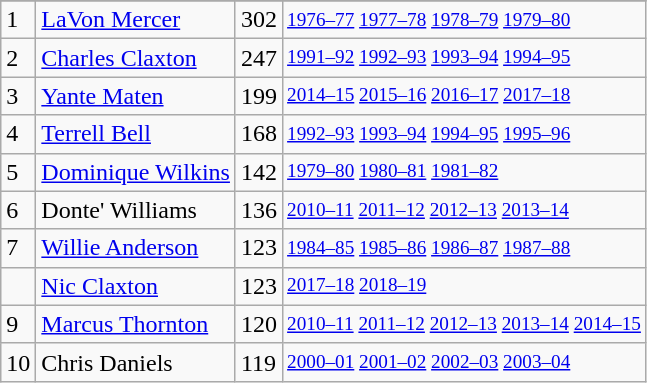<table class="wikitable">
<tr>
</tr>
<tr>
<td>1</td>
<td><a href='#'>LaVon Mercer</a></td>
<td>302</td>
<td style="font-size:80%;"><a href='#'>1976–77</a> <a href='#'>1977–78</a> <a href='#'>1978–79</a> <a href='#'>1979–80</a></td>
</tr>
<tr>
<td>2</td>
<td><a href='#'>Charles Claxton</a></td>
<td>247</td>
<td style="font-size:80%;"><a href='#'>1991–92</a> <a href='#'>1992–93</a> <a href='#'>1993–94</a> <a href='#'>1994–95</a></td>
</tr>
<tr>
<td>3</td>
<td><a href='#'>Yante Maten</a></td>
<td>199</td>
<td style="font-size:80%;"><a href='#'>2014–15</a> <a href='#'>2015–16</a> <a href='#'>2016–17</a> <a href='#'>2017–18</a></td>
</tr>
<tr>
<td>4</td>
<td><a href='#'>Terrell Bell</a></td>
<td>168</td>
<td style="font-size:80%;"><a href='#'>1992–93</a> <a href='#'>1993–94</a> <a href='#'>1994–95</a> <a href='#'>1995–96</a></td>
</tr>
<tr>
<td>5</td>
<td><a href='#'>Dominique Wilkins</a></td>
<td>142</td>
<td style="font-size:80%;"><a href='#'>1979–80</a> <a href='#'>1980–81</a> <a href='#'>1981–82</a></td>
</tr>
<tr>
<td>6</td>
<td>Donte' Williams</td>
<td>136</td>
<td style="font-size:80%;"><a href='#'>2010–11</a> <a href='#'>2011–12</a> <a href='#'>2012–13</a> <a href='#'>2013–14</a></td>
</tr>
<tr>
<td>7</td>
<td><a href='#'>Willie Anderson</a></td>
<td>123</td>
<td style="font-size:80%;"><a href='#'>1984–85</a> <a href='#'>1985–86</a> <a href='#'>1986–87</a> <a href='#'>1987–88</a></td>
</tr>
<tr>
<td></td>
<td><a href='#'>Nic Claxton</a></td>
<td>123</td>
<td style="font-size:80%;"><a href='#'>2017–18</a> <a href='#'>2018–19</a></td>
</tr>
<tr>
<td>9</td>
<td><a href='#'>Marcus Thornton</a></td>
<td>120</td>
<td style="font-size:80%;"><a href='#'>2010–11</a> <a href='#'>2011–12</a> <a href='#'>2012–13</a> <a href='#'>2013–14</a> <a href='#'>2014–15</a></td>
</tr>
<tr>
<td>10</td>
<td>Chris Daniels</td>
<td>119</td>
<td style="font-size:80%;"><a href='#'>2000–01</a> <a href='#'>2001–02</a> <a href='#'>2002–03</a> <a href='#'>2003–04</a></td>
</tr>
</table>
